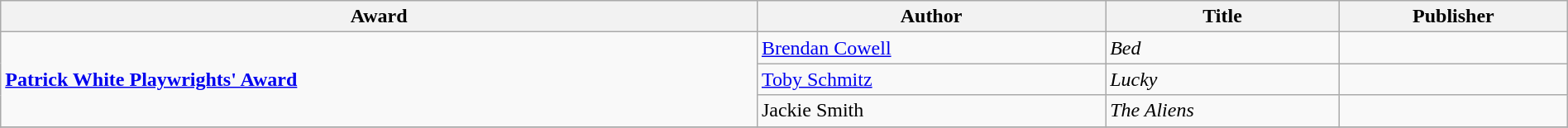<table class="wikitable" width=100%>
<tr>
<th>Award</th>
<th>Author</th>
<th>Title</th>
<th>Publisher</th>
</tr>
<tr>
<td rowspan=3><strong><a href='#'>Patrick White Playwrights' Award</a></strong></td>
<td><a href='#'>Brendan Cowell</a></td>
<td><em>Bed</em></td>
<td></td>
</tr>
<tr>
<td><a href='#'>Toby Schmitz</a></td>
<td><em>Lucky</em></td>
<td></td>
</tr>
<tr>
<td>Jackie Smith</td>
<td><em>The Aliens</em></td>
<td></td>
</tr>
<tr>
</tr>
</table>
